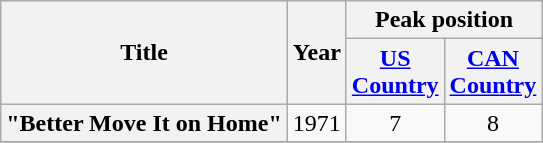<table class="wikitable plainrowheaders" style="text-align:center;">
<tr>
<th scope="col" rowspan = "2">Title</th>
<th scope="col" rowspan = "2">Year</th>
<th scope="col" colspan="2">Peak position</th>
</tr>
<tr>
<th><a href='#'>US<br>Country</a><br></th>
<th scope="col"><a href='#'>CAN<br>Country</a><br></th>
</tr>
<tr>
<th scope = "row">"Better Move It on Home"</th>
<td>1971</td>
<td>7</td>
<td>8</td>
</tr>
<tr>
</tr>
</table>
